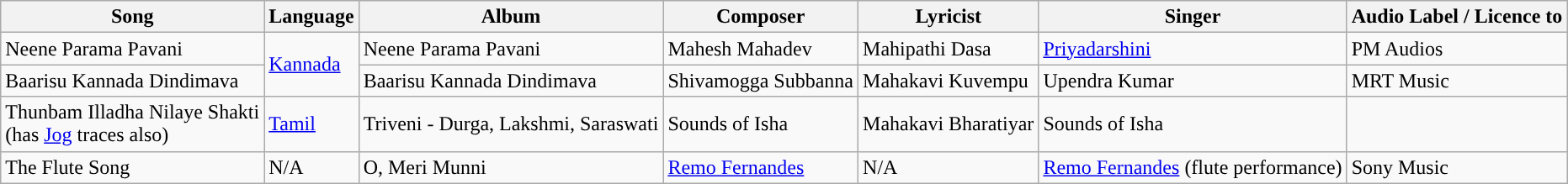<table class="wikitable">
<tr>
<th>Song</th>
<th>Language</th>
<th>Album</th>
<th>Composer</th>
<th>Lyricist</th>
<th>Singer</th>
<th>Audio Label / Licence to</th>
</tr>
<tr>
<td>Neene Parama Pavani</td>
<td rowspan='2"'><a href='#'>Kannada</a></td>
<td>Neene Parama Pavani</td>
<td>Mahesh Mahadev</td>
<td>Mahipathi Dasa</td>
<td><a href='#'>Priyadarshini</a></td>
<td>PM Audios</td>
</tr>
<tr>
<td>Baarisu Kannada Dindimava</td>
<td>Baarisu Kannada Dindimava</td>
<td>Shivamogga Subbanna</td>
<td>Mahakavi Kuvempu</td>
<td>Upendra Kumar</td>
<td>MRT Music</td>
</tr>
<tr>
<td>Thunbam Illadha Nilaye Shakti<br>(has <a href='#'>Jog</a> traces also)</td>
<td><a href='#'>Tamil</a></td>
<td>Triveni - Durga, Lakshmi, Saraswati</td>
<td>Sounds of Isha</td>
<td>Mahakavi Bharatiyar</td>
<td>Sounds of Isha</td>
<td></td>
</tr>
<tr>
<td>The Flute Song</td>
<td>N/A</td>
<td>O, Meri Munni</td>
<td><a href='#'>Remo Fernandes</a></td>
<td>N/A</td>
<td><a href='#'>Remo Fernandes</a> (flute performance)</td>
<td>Sony Music</td>
</tr>
</table>
